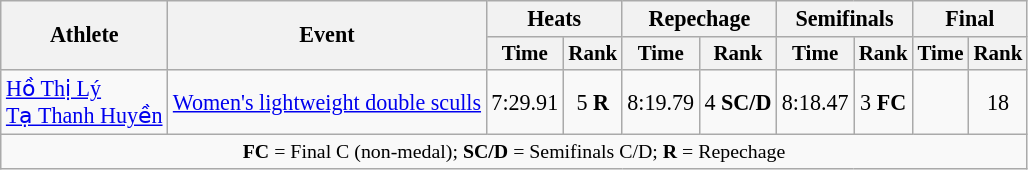<table class="wikitable" style="font-size:92%">
<tr>
<th rowspan="2">Athlete</th>
<th rowspan="2">Event</th>
<th colspan="2">Heats</th>
<th colspan="2">Repechage</th>
<th colspan="2">Semifinals</th>
<th colspan="2">Final</th>
</tr>
<tr style="font-size:95%">
<th>Time</th>
<th>Rank</th>
<th>Time</th>
<th>Rank</th>
<th>Time</th>
<th>Rank</th>
<th>Time</th>
<th>Rank</th>
</tr>
<tr align="center">
<td align="left"><a href='#'>Hồ Thị Lý</a> <br> <a href='#'>Tạ Thanh Huyền</a></td>
<td align="left"><a href='#'>Women's lightweight double sculls</a></td>
<td>7:29.91</td>
<td>5 <strong>R</strong></td>
<td>8:19.79</td>
<td>4 <strong>SC/D</strong></td>
<td>8:18.47</td>
<td>3 <strong>FC</strong></td>
<td></td>
<td>18</td>
</tr>
<tr>
<td colspan="11" style="font-size:90%; text-align:center;"><strong>FC</strong> = Final C (non-medal); <strong>SC/D</strong> = Semifinals C/D; <strong>R</strong> = Repechage</td>
</tr>
</table>
